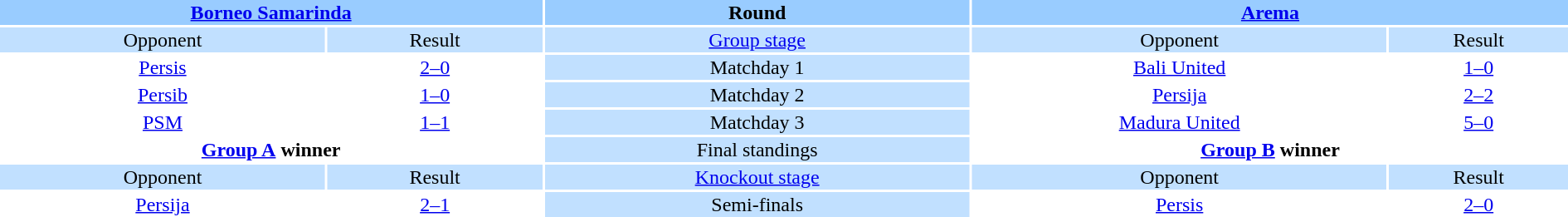<table style="width:100%; text-align:center;">
<tr style="vertical-align:top; background:#99CCFF;">
<th colspan="2"><a href='#'>Borneo Samarinda</a></th>
<th>Round</th>
<th colspan="2"><a href='#'>Arema</a></th>
</tr>
<tr style="vertical-align:top; background:#C1E0FF;">
<td>Opponent</td>
<td>Result</td>
<td><a href='#'>Group stage</a></td>
<td>Opponent</td>
<td>Result</td>
</tr>
<tr>
<td><a href='#'>Persis</a></td>
<td><a href='#'>2–0</a></td>
<td style="background:#C1E0FF;">Matchday 1</td>
<td><a href='#'>Bali United</a></td>
<td><a href='#'>1–0</a></td>
</tr>
<tr>
<td><a href='#'>Persib</a></td>
<td><a href='#'>1–0</a></td>
<td style="background:#C1E0FF;">Matchday 2</td>
<td><a href='#'>Persija</a></td>
<td><a href='#'>2–2</a></td>
</tr>
<tr>
<td><a href='#'>PSM</a></td>
<td><a href='#'>1–1</a></td>
<td style="background:#C1E0FF;">Matchday 3</td>
<td><a href='#'>Madura United</a></td>
<td><a href='#'>5–0</a></td>
</tr>
<tr>
<td colspan="2" style="text-align:center;"><a href='#'><strong>Group A</strong></a> <strong>winner</strong></td>
<td style="background:#C1E0FF;">Final standings</td>
<td colspan="2" style="text-align:center;"><a href='#'><strong>Group B</strong></a> <strong>winner</strong></td>
</tr>
<tr style="vertical-align:top; background:#C1E0FF;">
<td>Opponent</td>
<td>Result</td>
<td><a href='#'>Knockout stage</a></td>
<td>Opponent</td>
<td>Result</td>
</tr>
<tr>
<td><a href='#'>Persija</a></td>
<td><a href='#'>2–1</a></td>
<td style="background:#C1E0FF;">Semi-finals</td>
<td><a href='#'>Persis</a></td>
<td><a href='#'>2–0</a></td>
</tr>
</table>
